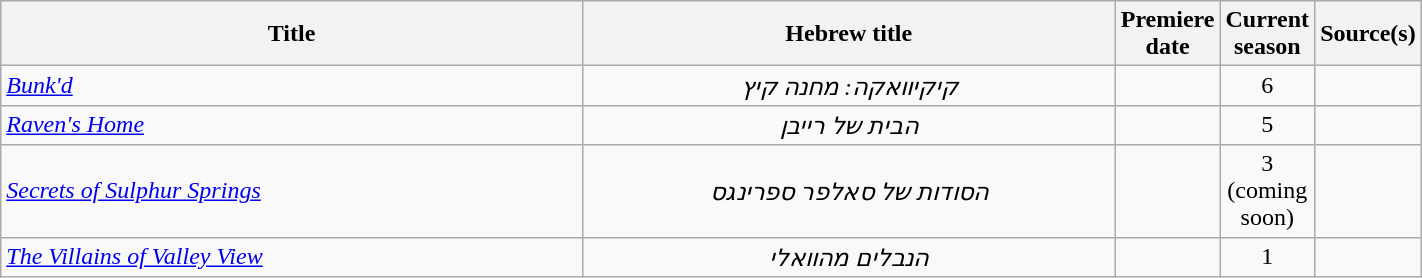<table class="wikitable plainrowheaders sortable" style="width:75%;text-align:center;">
<tr>
<th scope="col" style="width:50%;">Title</th>
<th scope="col" style="width:45%;">Hebrew title</th>
<th scope="col" style="width:20%;">Premiere date</th>
<th scope="col" style="width:10%;">Current season</th>
<th class="unsortable" style="width:5%;">Source(s)</th>
</tr>
<tr>
<td scope="row" style="text-align:left;"><em><a href='#'>Bunk'd</a></em></td>
<td><em>קיקיוואקה: מחנה קיץ</em></td>
<td></td>
<td>6</td>
<td></td>
</tr>
<tr>
<td scope="row" style="text-align:left;"><em><a href='#'>Raven's Home</a></em></td>
<td><em>הבית של רייבן</em></td>
<td></td>
<td>5</td>
<td></td>
</tr>
<tr>
<td scope="row" style="text-align:left;"><em><a href='#'>Secrets of Sulphur Springs</a></em></td>
<td><em>הסודות של סאלפר ספרינגס</em></td>
<td></td>
<td>3 (coming soon)</td>
<td></td>
</tr>
<tr>
<td scope="row" style="text-align:left;"><em><a href='#'>The Villains of Valley View</a></em></td>
<td><em>הנבלים מהוואלי</em></td>
<td></td>
<td>1</td>
<td></td>
</tr>
</table>
